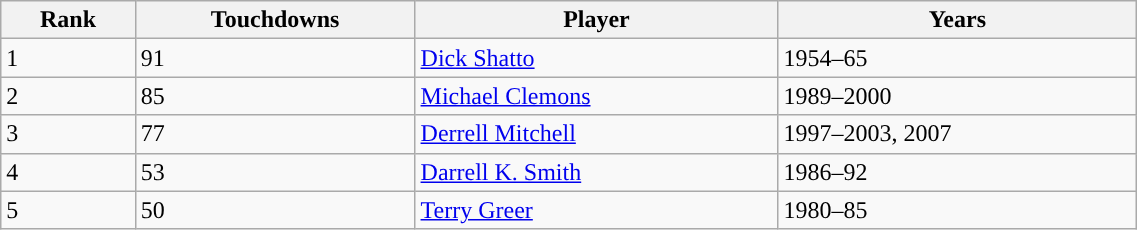<table class="wikitable" style="width:60%;">
<tr>
<th>Rank</th>
<th>Touchdowns</th>
<th>Player</th>
<th>Years</th>
</tr>
<tr>
<td>1</td>
<td>91</td>
<td><a href='#'>Dick Shatto</a></td>
<td>1954–65</td>
</tr>
<tr>
<td>2</td>
<td>85</td>
<td><a href='#'>Michael Clemons</a></td>
<td>1989–2000</td>
</tr>
<tr>
<td>3</td>
<td>77</td>
<td><a href='#'>Derrell Mitchell</a></td>
<td>1997–2003, 2007</td>
</tr>
<tr>
<td>4</td>
<td>53</td>
<td><a href='#'>Darrell K. Smith</a></td>
<td>1986–92</td>
</tr>
<tr>
<td>5</td>
<td>50</td>
<td><a href='#'>Terry Greer</a></td>
<td>1980–85</td>
</tr>
</table>
